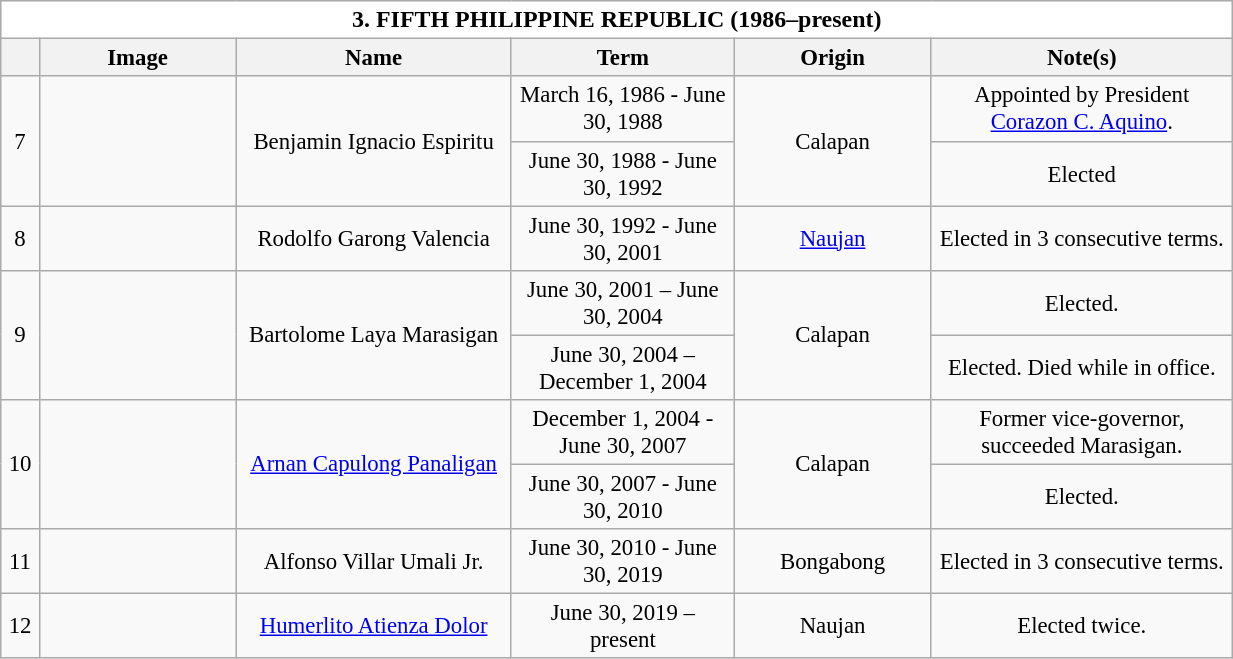<table class="wikitable collapsible collapsed" style="vertical-align:top;text-align:center;font-size:95%;">
<tr>
<th style="background-color:white;font-size:105%;width:51em;" colspan=6>3. FIFTH PHILIPPINE REPUBLIC (1986–present)</th>
</tr>
<tr>
<th style="width: 1em;text-align:center"></th>
<th style="width: 7em;text-align:center">Image</th>
<th style="width: 10em;text-align:center">Name</th>
<th style="width: 8em;text-align:center">Term</th>
<th style="width: 7em;text-align:center">Origin</th>
<th style="width: 11em;text-align:center">Note(s)</th>
</tr>
<tr>
<td rowspan=2>7</td>
<td rowspan=2></td>
<td rowspan=2>Benjamin Ignacio Espiritu</td>
<td>March 16, 1986 - June 30, 1988</td>
<td rowspan=2>Calapan</td>
<td>Appointed by President <a href='#'>Corazon C. Aquino</a>.</td>
</tr>
<tr>
<td>June 30, 1988 - June 30, 1992</td>
<td>Elected</td>
</tr>
<tr>
<td>8</td>
<td></td>
<td>Rodolfo Garong Valencia</td>
<td>June 30, 1992 - June 30, 2001</td>
<td><a href='#'>Naujan</a></td>
<td>Elected in 3 consecutive terms.</td>
</tr>
<tr>
<td rowspan=2>9</td>
<td rowspan=2></td>
<td rowspan=2>Bartolome Laya Marasigan</td>
<td>June 30, 2001 – June 30, 2004</td>
<td rowspan=2>Calapan</td>
<td>Elected.</td>
</tr>
<tr>
<td>June 30, 2004 – December 1, 2004</td>
<td>Elected. Died while in office.</td>
</tr>
<tr>
<td rowspan=2>10</td>
<td rowspan=2></td>
<td rowspan=2><a href='#'>Arnan Capulong Panaligan</a></td>
<td>December 1, 2004 - June 30, 2007</td>
<td rowspan=2>Calapan</td>
<td>Former vice-governor, succeeded Marasigan.</td>
</tr>
<tr>
<td>June 30, 2007 - June 30, 2010</td>
<td>Elected.</td>
</tr>
<tr>
<td>11</td>
<td></td>
<td>Alfonso Villar Umali Jr.</td>
<td>June 30, 2010 - June 30, 2019</td>
<td>Bongabong</td>
<td>Elected in 3 consecutive terms.</td>
</tr>
<tr>
<td>12</td>
<td></td>
<td><a href='#'>Humerlito Atienza Dolor</a></td>
<td>June 30, 2019 – present</td>
<td>Naujan</td>
<td>Elected twice.</td>
</tr>
</table>
